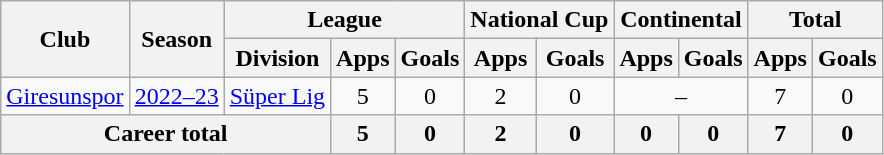<table class="wikitable" style="text-align:center">
<tr>
<th rowspan=2>Club</th>
<th rowspan=2>Season</th>
<th colspan=3>League</th>
<th colspan=2>National Cup</th>
<th colspan=2>Continental</th>
<th colspan=2>Total</th>
</tr>
<tr>
<th>Division</th>
<th>Apps</th>
<th>Goals</th>
<th>Apps</th>
<th>Goals</th>
<th>Apps</th>
<th>Goals</th>
<th>Apps</th>
<th>Goals</th>
</tr>
<tr>
<td><a href='#'>Giresunspor</a></td>
<td><a href='#'>2022–23</a></td>
<td><a href='#'>Süper Lig</a></td>
<td>5</td>
<td>0</td>
<td>2</td>
<td>0</td>
<td colspan=2>–</td>
<td>7</td>
<td>0</td>
</tr>
<tr>
<th colspan=3>Career total</th>
<th>5</th>
<th>0</th>
<th>2</th>
<th>0</th>
<th>0</th>
<th>0</th>
<th>7</th>
<th>0</th>
</tr>
</table>
